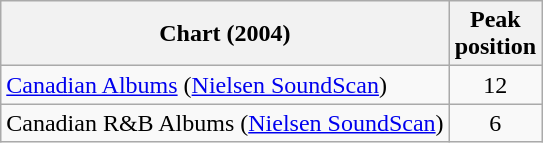<table class="wikitable sortable plainrowheaders">
<tr>
<th>Chart (2004)</th>
<th>Peak<br>position</th>
</tr>
<tr>
<td><a href='#'>Canadian Albums</a> (<a href='#'>Nielsen SoundScan</a>)</td>
<td align="center">12</td>
</tr>
<tr>
<td>Canadian R&B Albums (<a href='#'>Nielsen SoundScan</a>)</td>
<td style="text-align:center;">6</td>
</tr>
</table>
